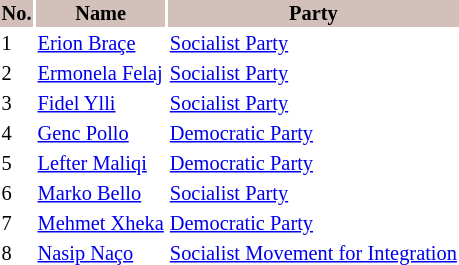<table class="toccolours" style="margin-bottom: 1em; font-size: 85%;">
<tr style="background:#d4c0ba;">
<th>No.</th>
<th>Name</th>
<th>Party</th>
</tr>
<tr>
<td>1</td>
<td><a href='#'>Erion Braçe</a></td>
<td><a href='#'>Socialist Party</a></td>
</tr>
<tr>
<td>2</td>
<td><a href='#'>Ermonela Felaj</a></td>
<td><a href='#'>Socialist Party</a></td>
</tr>
<tr>
<td>3</td>
<td><a href='#'>Fidel Ylli</a></td>
<td><a href='#'>Socialist Party</a></td>
</tr>
<tr>
<td>4</td>
<td><a href='#'>Genc Pollo</a></td>
<td><a href='#'>Democratic Party</a></td>
</tr>
<tr>
<td>5</td>
<td><a href='#'>Lefter Maliqi</a></td>
<td><a href='#'>Democratic Party</a></td>
</tr>
<tr>
<td>6</td>
<td><a href='#'>Marko Bello</a></td>
<td><a href='#'>Socialist Party</a></td>
</tr>
<tr>
<td>7</td>
<td><a href='#'>Mehmet Xheka</a></td>
<td><a href='#'>Democratic Party</a></td>
</tr>
<tr>
<td>8</td>
<td><a href='#'>Nasip Naço</a></td>
<td><a href='#'>Socialist Movement for Integration</a></td>
</tr>
</table>
